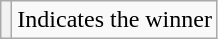<table class="wikitable">
<tr>
<th scope="row" style="text-align:center;" style="background:#FAEB86; height:20px; width:20px"></th>
<td>Indicates the winner</td>
</tr>
</table>
